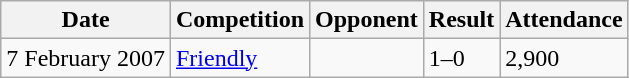<table class="wikitable">
<tr>
<th>Date</th>
<th>Competition</th>
<th>Opponent</th>
<th>Result</th>
<th>Attendance</th>
</tr>
<tr>
<td>7 February 2007</td>
<td><a href='#'>Friendly</a></td>
<td></td>
<td>1–0</td>
<td>2,900</td>
</tr>
</table>
